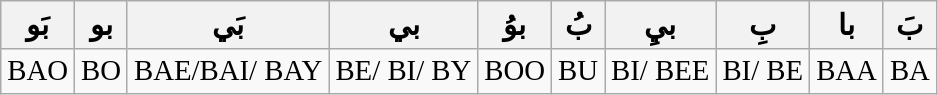<table class="wikitable" style="font-size:120%;">
<tr>
<th>بَو</th>
<th>بو</th>
<th>بَي</th>
<th>بي</th>
<th>بوُ</th>
<th>بُ</th>
<th>بيِ</th>
<th>بِ</th>
<th>با</th>
<th>بَ</th>
</tr>
<tr>
<td>BAO</td>
<td>BO</td>
<td>BAE/BAI/ BAY</td>
<td>BE/ BI/ BY</td>
<td>BOO</td>
<td>BU</td>
<td>BI/ BEE</td>
<td>BI/ BE</td>
<td>BAA</td>
<td>BA</td>
</tr>
</table>
